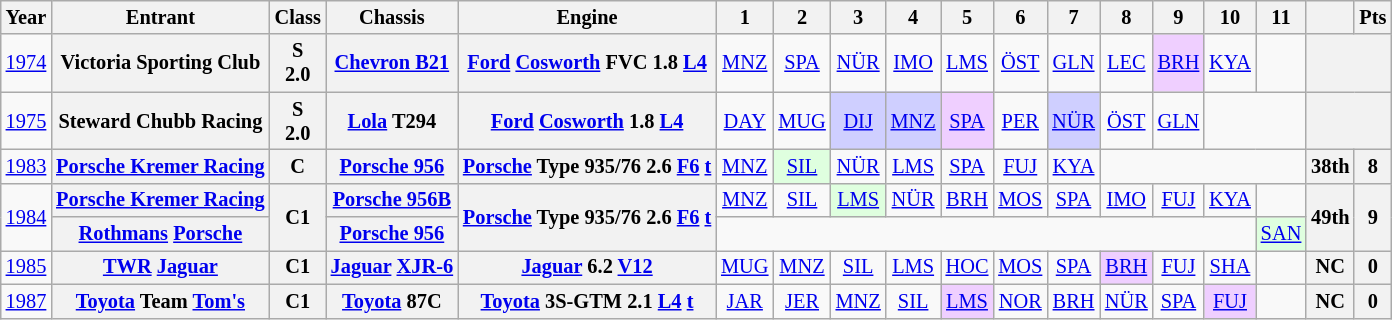<table class="wikitable" style="text-align:center; font-size:85%">
<tr>
<th>Year</th>
<th>Entrant</th>
<th>Class</th>
<th>Chassis</th>
<th>Engine</th>
<th>1</th>
<th>2</th>
<th>3</th>
<th>4</th>
<th>5</th>
<th>6</th>
<th>7</th>
<th>8</th>
<th>9</th>
<th>10</th>
<th>11</th>
<th></th>
<th>Pts</th>
</tr>
<tr>
<td><a href='#'>1974</a></td>
<th nowrap>Victoria Sporting Club</th>
<th>S<br>2.0</th>
<th nowrap><a href='#'>Chevron B21</a></th>
<th nowrap><a href='#'>Ford</a> <a href='#'>Cosworth</a> FVC 1.8 <a href='#'>L4</a></th>
<td><a href='#'>MNZ</a></td>
<td><a href='#'>SPA</a></td>
<td><a href='#'>NÜR</a></td>
<td><a href='#'>IMO</a></td>
<td><a href='#'>LMS</a></td>
<td><a href='#'>ÖST</a></td>
<td><a href='#'>GLN</a></td>
<td><a href='#'>LEC</a></td>
<td style="background:#EFCFFF;"><a href='#'>BRH</a><br></td>
<td><a href='#'>KYA</a></td>
<td></td>
<th colspan=2></th>
</tr>
<tr>
<td><a href='#'>1975</a></td>
<th nowrap>Steward Chubb Racing</th>
<th>S<br>2.0</th>
<th nowrap><a href='#'>Lola</a> T294</th>
<th nowrap><a href='#'>Ford</a> <a href='#'>Cosworth</a> 1.8 <a href='#'>L4</a></th>
<td><a href='#'>DAY</a></td>
<td><a href='#'>MUG</a></td>
<td style="background:#CFCFFF;"><a href='#'>DIJ</a><br></td>
<td style="background:#CFCFFF;"><a href='#'>MNZ</a><br></td>
<td style="background:#EFCFFF;"><a href='#'>SPA</a><br></td>
<td><a href='#'>PER</a></td>
<td style="background:#CFCFFF;"><a href='#'>NÜR</a><br></td>
<td><a href='#'>ÖST</a></td>
<td><a href='#'>GLN</a></td>
<td colspan=2></td>
<th colspan=2></th>
</tr>
<tr>
<td><a href='#'>1983</a></td>
<th nowrap><a href='#'>Porsche Kremer Racing</a></th>
<th>C</th>
<th nowrap><a href='#'>Porsche 956</a></th>
<th nowrap><a href='#'>Porsche</a> Type 935/76 2.6 <a href='#'>F6</a> <a href='#'>t</a></th>
<td><a href='#'>MNZ</a></td>
<td style="background:#DFFFDF;"><a href='#'>SIL</a><br></td>
<td><a href='#'>NÜR</a></td>
<td><a href='#'>LMS</a></td>
<td><a href='#'>SPA</a></td>
<td><a href='#'>FUJ</a></td>
<td><a href='#'>KYA</a></td>
<td colspan=4></td>
<th>38th</th>
<th>8</th>
</tr>
<tr>
<td rowspan=2><a href='#'>1984</a></td>
<th nowrap><a href='#'>Porsche Kremer Racing</a></th>
<th rowspan=2>C1</th>
<th nowrap><a href='#'>Porsche 956B</a></th>
<th rowspan=2 nowrap><a href='#'>Porsche</a> Type 935/76 2.6 <a href='#'>F6</a> <a href='#'>t</a></th>
<td><a href='#'>MNZ</a></td>
<td><a href='#'>SIL</a></td>
<td style="background:#DFFFDF;"><a href='#'>LMS</a><br></td>
<td><a href='#'>NÜR</a></td>
<td><a href='#'>BRH</a></td>
<td><a href='#'>MOS</a></td>
<td><a href='#'>SPA</a></td>
<td><a href='#'>IMO</a></td>
<td><a href='#'>FUJ</a></td>
<td><a href='#'>KYA</a></td>
<td></td>
<th rowspan=2>49th</th>
<th rowspan=2>9</th>
</tr>
<tr>
<th nowrap><a href='#'>Rothmans</a> <a href='#'>Porsche</a></th>
<th nowrap><a href='#'>Porsche 956</a></th>
<td colspan=10></td>
<td style="background:#DFFFDF;"><a href='#'>SAN</a><br></td>
</tr>
<tr>
<td><a href='#'>1985</a></td>
<th nowrap><a href='#'>TWR</a> <a href='#'>Jaguar</a></th>
<th>C1</th>
<th nowrap><a href='#'>Jaguar</a> <a href='#'>XJR-6</a></th>
<th nowrap><a href='#'>Jaguar</a> 6.2 <a href='#'>V12</a></th>
<td><a href='#'>MUG</a></td>
<td><a href='#'>MNZ</a></td>
<td><a href='#'>SIL</a></td>
<td><a href='#'>LMS</a></td>
<td><a href='#'>HOC</a></td>
<td><a href='#'>MOS</a></td>
<td><a href='#'>SPA</a></td>
<td style="background:#EFCFFF;"><a href='#'>BRH</a><br></td>
<td><a href='#'>FUJ</a></td>
<td><a href='#'>SHA</a></td>
<td></td>
<th>NC</th>
<th>0</th>
</tr>
<tr>
<td><a href='#'>1987</a></td>
<th nowrap><a href='#'>Toyota</a> Team <a href='#'>Tom's</a></th>
<th>C1</th>
<th nowrap><a href='#'>Toyota</a> 87C</th>
<th nowrap><a href='#'>Toyota</a> 3S-GTM 2.1 <a href='#'>L4</a> <a href='#'>t</a></th>
<td><a href='#'>JAR</a></td>
<td><a href='#'>JER</a></td>
<td><a href='#'>MNZ</a></td>
<td><a href='#'>SIL</a></td>
<td style="background:#EFCFFF;"><a href='#'>LMS</a><br></td>
<td><a href='#'>NOR</a></td>
<td><a href='#'>BRH</a></td>
<td><a href='#'>NÜR</a></td>
<td><a href='#'>SPA</a></td>
<td style="background:#EFCFFF;"><a href='#'>FUJ</a><br></td>
<td></td>
<th>NC</th>
<th>0</th>
</tr>
</table>
